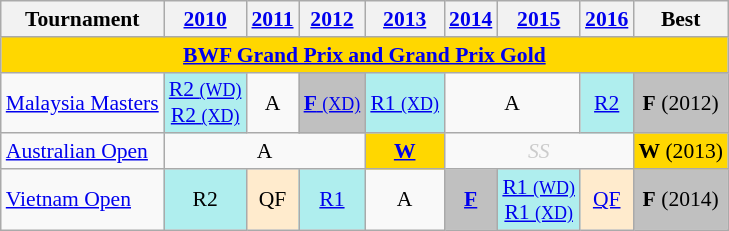<table style='font-size: 90%; text-align:center;' class='wikitable'>
<tr>
<th>Tournament</th>
<th><a href='#'>2010</a></th>
<th><a href='#'>2011</a></th>
<th><a href='#'>2012</a></th>
<th><a href='#'>2013</a></th>
<th><a href='#'>2014</a></th>
<th><a href='#'>2015</a></th>
<th><a href='#'>2016</a></th>
<th>Best</th>
</tr>
<tr bgcolor=FFD700>
<td colspan=20 align=center><strong><a href='#'>BWF Grand Prix and Grand Prix Gold</a></strong></td>
</tr>
<tr>
<td align=left> <a href='#'>Malaysia Masters</a></td>
<td bgcolor=AFEEEE><a href='#'>R2 <small>(WD)</small></a> <br> <a href='#'>R2 <small>(XD)</small></a></td>
<td>A</td>
<td bgcolor=Silver><a href='#'><strong>F</strong> <small>(XD)</small></a></td>
<td bgcolor=AFEEEE><a href='#'>R1 <small>(XD)</small></a></td>
<td colspan="2">A</td>
<td bgcolor=AFEEEE><a href='#'>R2</a></td>
<td bgcolor=Silver><strong>F</strong> (2012)</td>
</tr>
<tr>
<td align=left> <a href='#'>Australian Open</a></td>
<td colspan="3">A</td>
<td bgcolor=Gold><a href='#'><strong>W</strong></a></td>
<td colspan="3" style=color:#ccc><em>SS</em></td>
<td bgcolor=Gold><strong>W</strong> (2013)</td>
</tr>
<tr>
<td align=left> <a href='#'>Vietnam Open</a></td>
<td bgcolor=AFEEEE>R2</td>
<td bgcolor=FFEBCD>QF</td>
<td bgcolor=AFEEEE><a href='#'>R1</a></td>
<td>A</td>
<td bgcolor=Silver><a href='#'><strong>F</strong></a></td>
<td bgcolor=AFEEEE><a href='#'>R1 <small>(WD)</small></a> <br> <a href='#'>R1 <small>(XD)</small></a></td>
<td bgcolor=FFEBCD><a href='#'>QF</a></td>
<td bgcolor=Silver><strong>F</strong> (2014)</td>
</tr>
</table>
